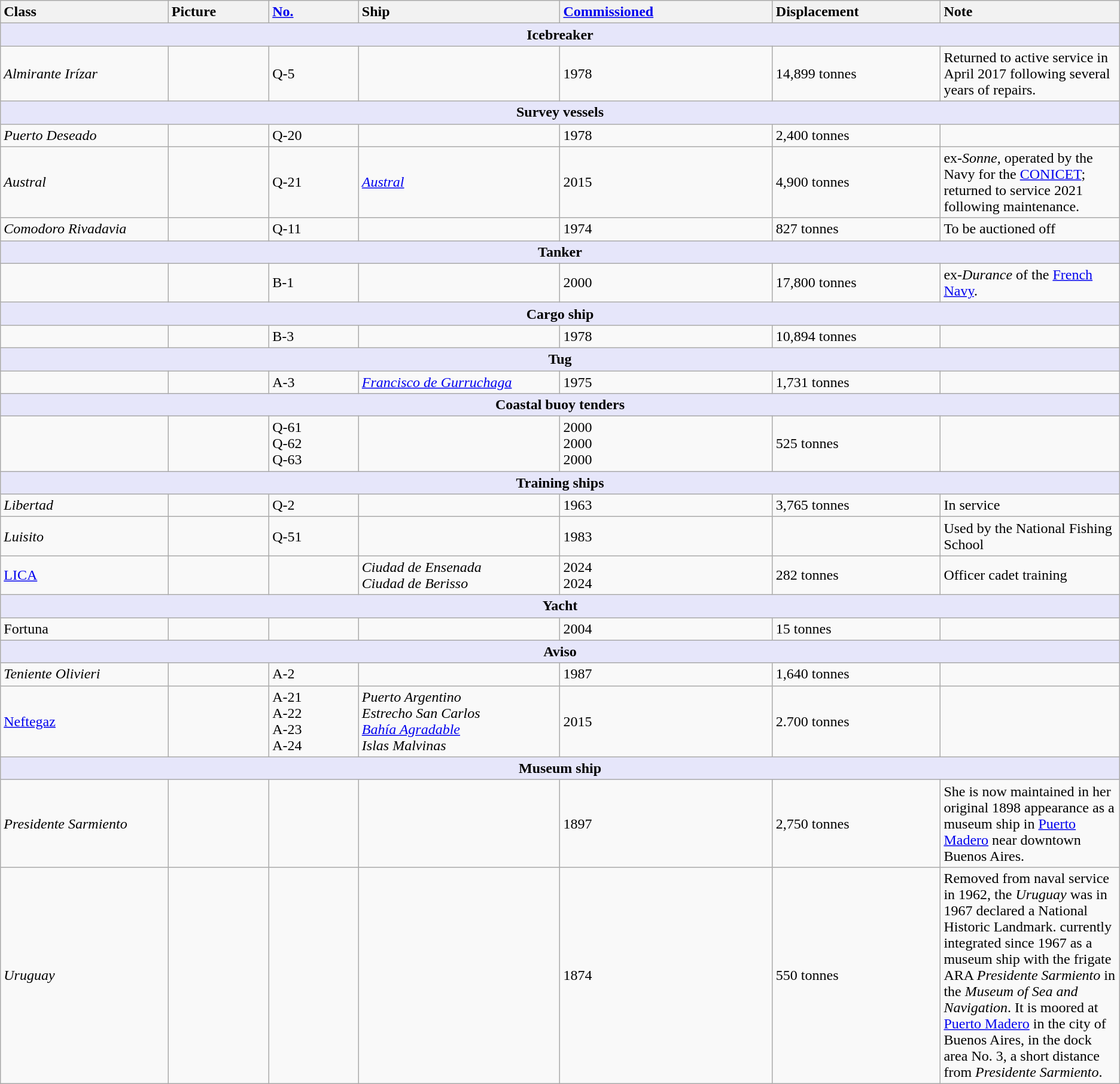<table class="wikitable">
<tr>
<th style="text-align:left; width:15%;">Class</th>
<th style="text-align:left; width:9%;">Picture</th>
<th style="text-align:left; width:8%;"><a href='#'>No.</a></th>
<th style="text-align:left; width:18%;">Ship</th>
<th style="text-align:left; width:19%;"><a href='#'>Commissioned</a></th>
<th style="text-align:left; width:15%;">Displacement</th>
<th style="text-align:left; width:20%;">Note</th>
</tr>
<tr>
<th colspan="7" style="background: lavender;">Icebreaker</th>
</tr>
<tr>
<td> <em>Almirante Irízar</em></td>
<td></td>
<td>Q-5</td>
<td></td>
<td>1978</td>
<td>14,899 tonnes</td>
<td>Returned to active service in April 2017 following several years of repairs.</td>
</tr>
<tr>
<th colspan="7" style="background: lavender;">Survey vessels</th>
</tr>
<tr>
<td> <em>Puerto Deseado</em></td>
<td></td>
<td>Q-20</td>
<td></td>
<td>1978</td>
<td>2,400 tonnes</td>
<td></td>
</tr>
<tr>
<td> <em>Austral</em></td>
<td></td>
<td>Q-21</td>
<td><a href='#'><em>Austral</em></a></td>
<td>2015</td>
<td>4,900 tonnes</td>
<td>ex-<em>Sonne</em>, operated by the Navy for the <a href='#'>CONICET</a>; returned to service 2021 following maintenance.</td>
</tr>
<tr>
<td> <em>Comodoro Rivadavia</em></td>
<td></td>
<td>Q-11</td>
<td></td>
<td>1974</td>
<td>827 tonnes</td>
<td>To be auctioned off</td>
</tr>
<tr>
<th colspan="7" style="background: lavender;">Tanker</th>
</tr>
<tr>
<td> </td>
<td></td>
<td>B-1</td>
<td></td>
<td>2000</td>
<td>17,800 tonnes</td>
<td>ex-<em>Durance</em> of the <a href='#'>French Navy</a>.</td>
</tr>
<tr>
<th colspan="7" style="background: lavender;">Cargo ship</th>
</tr>
<tr>
<td> </td>
<td></td>
<td>B-3<br></td>
<td></td>
<td>1978</td>
<td>10,894 tonnes</td>
<td></td>
</tr>
<tr>
<th colspan="7" style="background: lavender;">Tug</th>
</tr>
<tr>
<td> </td>
<td></td>
<td>A-3</td>
<td><a href='#'><em>Francisco de Gurruchaga</em></a></td>
<td>1975</td>
<td>1,731 tonnes</td>
<td></td>
</tr>
<tr>
<th colspan="7" style="background: lavender;">Coastal buoy tenders</th>
</tr>
<tr>
<td> </td>
<td></td>
<td>Q-61<br>Q-62<br>Q-63</td>
<td><br><br></td>
<td>2000<br>2000<br>2000</td>
<td>525 tonnes</td>
<td></td>
</tr>
<tr>
<th colspan="7" style="background: lavender;">Training ships</th>
</tr>
<tr>
<td> <em>Libertad</em></td>
<td></td>
<td>Q-2</td>
<td></td>
<td>1963</td>
<td>3,765 tonnes</td>
<td>In service</td>
</tr>
<tr>
<td> <em>Luisito</em></td>
<td></td>
<td>Q-51</td>
<td></td>
<td>1983</td>
<td></td>
<td>Used by the National Fishing School</td>
</tr>
<tr>
<td> <a href='#'>LICA</a></td>
<td></td>
<td></td>
<td><em>Ciudad de Ensenada</em><br><em>Ciudad de Berisso</em></td>
<td>2024<br>2024</td>
<td>282 tonnes</td>
<td>Officer cadet training</td>
</tr>
<tr>
<th colspan="7" style="background: lavender;">Yacht</th>
</tr>
<tr>
<td> Fortuna</td>
<td></td>
<td></td>
<td></td>
<td>2004</td>
<td>15 tonnes</td>
<td></td>
</tr>
<tr>
<th colspan="7" style="background: lavender;">Aviso</th>
</tr>
<tr>
<td> <em>Teniente Olivieri</em></td>
<td></td>
<td>A-2</td>
<td></td>
<td>1987</td>
<td>1,640 tonnes</td>
<td></td>
</tr>
<tr>
<td> <a href='#'>Neftegaz</a></td>
<td></td>
<td>A-21<br>A-22<br>A-23<br>A-24</td>
<td><em>Puerto Argentino</em><br><em>Estrecho San Carlos</em><br> <a href='#'><em>Bahía Agradable</em></a><br><em>Islas Malvinas</em></td>
<td>2015</td>
<td>2.700 tonnes</td>
<td></td>
</tr>
<tr>
<th colspan="7" style="background: lavender;">Museum ship</th>
</tr>
<tr>
<td> <em>Presidente Sarmiento</em></td>
<td></td>
<td></td>
<td></td>
<td>1897</td>
<td>2,750 tonnes</td>
<td>She is now maintained in her original 1898 appearance as a museum ship in <a href='#'>Puerto Madero</a> near downtown Buenos Aires.</td>
</tr>
<tr>
<td> <em>Uruguay</em></td>
<td></td>
<td></td>
<td></td>
<td>1874</td>
<td>550 tonnes</td>
<td>Removed from naval service in 1962, the <em>Uruguay</em> was in 1967 declared a National Historic Landmark. currently integrated since 1967 as a museum ship with the frigate ARA <em>Presidente Sarmiento</em> in the <em>Museum of Sea and Navigation</em>. It is moored at <a href='#'>Puerto Madero</a> in the city of Buenos Aires, in the dock area No. 3, a short distance from <em>Presidente Sarmiento</em>.</td>
</tr>
</table>
